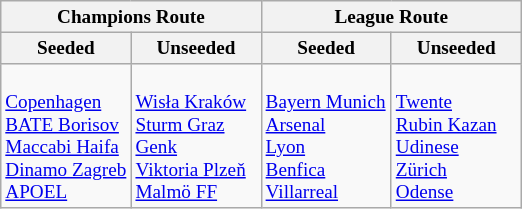<table class="wikitable" style="font-size:80%">
<tr>
<th colspan=2>Champions Route</th>
<th colspan=2>League Route</th>
</tr>
<tr>
<th width=25%>Seeded</th>
<th width=25%>Unseeded</th>
<th width=25%>Seeded</th>
<th width=25%>Unseeded</th>
</tr>
<tr>
<td valign=top><br> <a href='#'>Copenhagen</a><br>
 <a href='#'>BATE Borisov</a><br>
 <a href='#'>Maccabi Haifa</a><br>
 <a href='#'>Dinamo Zagreb</a><br>
 <a href='#'>APOEL</a><br></td>
<td valign=top><br> <a href='#'>Wisła Kraków</a><br>
 <a href='#'>Sturm Graz</a><br>
 <a href='#'>Genk</a><br>
 <a href='#'>Viktoria Plzeň</a><br>
 <a href='#'>Malmö FF</a></td>
<td valign=top><br> <a href='#'>Bayern Munich</a><br>
 <a href='#'>Arsenal</a><br>
 <a href='#'>Lyon</a><br>
 <a href='#'>Benfica</a><br>
 <a href='#'>Villarreal</a></td>
<td valign=top><br> <a href='#'>Twente</a><br>
 <a href='#'>Rubin Kazan</a><br>
 <a href='#'>Udinese</a><br>
 <a href='#'>Zürich</a><br>
 <a href='#'>Odense</a></td>
</tr>
</table>
